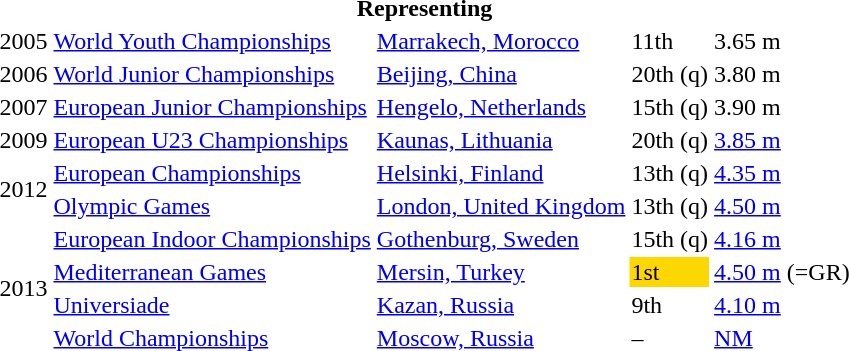<table>
<tr>
<th colspan="5">Representing </th>
</tr>
<tr>
<td>2005</td>
<td><a href='#'>World Youth Championships</a></td>
<td><a href='#'>Marrakech, Morocco</a></td>
<td>11th</td>
<td>3.65 m</td>
</tr>
<tr>
<td>2006</td>
<td><a href='#'>World Junior Championships</a></td>
<td><a href='#'>Beijing, China</a></td>
<td>20th (q)</td>
<td>3.80 m</td>
</tr>
<tr>
<td>2007</td>
<td><a href='#'>European Junior Championships</a></td>
<td><a href='#'>Hengelo, Netherlands</a></td>
<td>15th (q)</td>
<td>3.90 m</td>
</tr>
<tr>
<td>2009</td>
<td><a href='#'>European U23 Championships</a></td>
<td><a href='#'>Kaunas, Lithuania</a></td>
<td>20th (q)</td>
<td><a href='#'>3.85 m</a></td>
</tr>
<tr>
<td rowspan=2>2012</td>
<td><a href='#'>European Championships</a></td>
<td><a href='#'>Helsinki, Finland</a></td>
<td>13th (q)</td>
<td><a href='#'>4.35 m</a></td>
</tr>
<tr>
<td><a href='#'>Olympic Games</a></td>
<td><a href='#'>London, United Kingdom</a></td>
<td>13th (q)</td>
<td><a href='#'>4.50 m</a></td>
</tr>
<tr>
<td rowspan=4>2013</td>
<td><a href='#'>European Indoor Championships</a></td>
<td><a href='#'>Gothenburg, Sweden</a></td>
<td>15th (q)</td>
<td><a href='#'>4.16 m</a></td>
</tr>
<tr>
<td><a href='#'>Mediterranean Games</a></td>
<td><a href='#'>Mersin, Turkey</a></td>
<td bgcolor="gold">1st</td>
<td><a href='#'>4.50 m</a> (=GR)</td>
</tr>
<tr>
<td><a href='#'>Universiade</a></td>
<td><a href='#'>Kazan, Russia</a></td>
<td>9th</td>
<td><a href='#'>4.10 m</a></td>
</tr>
<tr>
<td><a href='#'>World Championships</a></td>
<td><a href='#'>Moscow, Russia</a></td>
<td>–</td>
<td><a href='#'>NM</a></td>
</tr>
</table>
